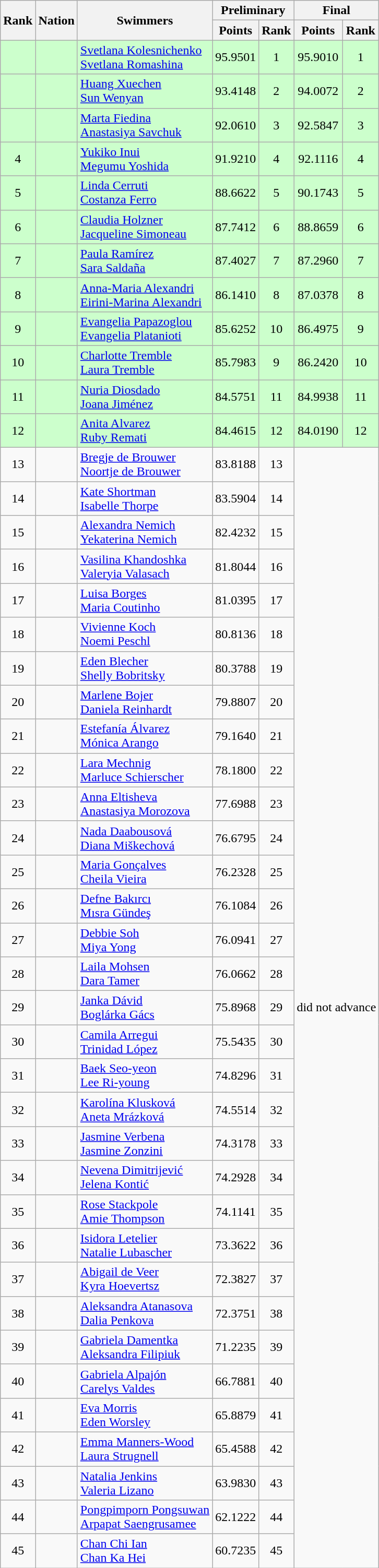<table class="wikitable sortable" style="text-align:center">
<tr>
<th rowspan=2>Rank</th>
<th rowspan=2>Nation</th>
<th rowspan=2>Swimmers</th>
<th colspan=2>Preliminary</th>
<th colspan=2>Final</th>
</tr>
<tr>
<th>Points</th>
<th>Rank</th>
<th>Points</th>
<th>Rank</th>
</tr>
<tr bgcolor=ccffcc>
<td></td>
<td align=left></td>
<td align=left><a href='#'>Svetlana Kolesnichenko</a><br><a href='#'>Svetlana Romashina</a></td>
<td>95.9501</td>
<td>1</td>
<td>95.9010</td>
<td>1</td>
</tr>
<tr bgcolor=ccffcc>
<td></td>
<td align=left></td>
<td align=left><a href='#'>Huang Xuechen</a><br><a href='#'>Sun Wenyan</a></td>
<td>93.4148</td>
<td>2</td>
<td>94.0072</td>
<td>2</td>
</tr>
<tr bgcolor=ccffcc>
<td></td>
<td align=left></td>
<td align=left><a href='#'>Marta Fiedina</a><br><a href='#'>Anastasiya Savchuk</a></td>
<td>92.0610</td>
<td>3</td>
<td>92.5847</td>
<td>3</td>
</tr>
<tr bgcolor=ccffcc>
<td>4</td>
<td align=left></td>
<td align=left><a href='#'>Yukiko Inui</a><br><a href='#'>Megumu Yoshida</a></td>
<td>91.9210</td>
<td>4</td>
<td>92.1116</td>
<td>4</td>
</tr>
<tr bgcolor=ccffcc>
<td>5</td>
<td align=left></td>
<td align=left><a href='#'>Linda Cerruti</a><br><a href='#'>Costanza Ferro</a></td>
<td>88.6622</td>
<td>5</td>
<td>90.1743</td>
<td>5</td>
</tr>
<tr bgcolor=ccffcc>
<td>6</td>
<td align=left></td>
<td align=left><a href='#'>Claudia Holzner</a><br><a href='#'>Jacqueline Simoneau</a></td>
<td>87.7412</td>
<td>6</td>
<td>88.8659</td>
<td>6</td>
</tr>
<tr bgcolor=ccffcc>
<td>7</td>
<td align=left></td>
<td align=left><a href='#'>Paula Ramírez</a><br><a href='#'>Sara Saldaña</a></td>
<td>87.4027</td>
<td>7</td>
<td>87.2960</td>
<td>7</td>
</tr>
<tr bgcolor=ccffcc>
<td>8</td>
<td align=left></td>
<td align=left><a href='#'>Anna-Maria Alexandri</a><br><a href='#'>Eirini-Marina Alexandri</a></td>
<td>86.1410</td>
<td>8</td>
<td>87.0378</td>
<td>8</td>
</tr>
<tr bgcolor=ccffcc>
<td>9</td>
<td align=left></td>
<td align=left><a href='#'>Evangelia Papazoglou</a><br><a href='#'>Evangelia Platanioti</a></td>
<td>85.6252</td>
<td>10</td>
<td>86.4975</td>
<td>9</td>
</tr>
<tr bgcolor=ccffcc>
<td>10</td>
<td align=left></td>
<td align=left><a href='#'>Charlotte Tremble</a><br><a href='#'>Laura Tremble</a></td>
<td>85.7983</td>
<td>9</td>
<td>86.2420</td>
<td>10</td>
</tr>
<tr bgcolor=ccffcc>
<td>11</td>
<td align=left></td>
<td align=left><a href='#'>Nuria Diosdado</a><br><a href='#'>Joana Jiménez</a></td>
<td>84.5751</td>
<td>11</td>
<td>84.9938</td>
<td>11</td>
</tr>
<tr bgcolor=ccffcc>
<td>12</td>
<td align=left></td>
<td align=left><a href='#'>Anita Alvarez</a><br><a href='#'>Ruby Remati</a></td>
<td>84.4615</td>
<td>12</td>
<td>84.0190</td>
<td>12</td>
</tr>
<tr>
<td>13</td>
<td align=left></td>
<td align=left><a href='#'>Bregje de Brouwer</a><br><a href='#'>Noortje de Brouwer</a></td>
<td>83.8188</td>
<td>13</td>
<td colspan=2 rowspan=33>did not advance</td>
</tr>
<tr>
<td>14</td>
<td align=left></td>
<td align=left><a href='#'>Kate Shortman</a><br><a href='#'>Isabelle Thorpe</a></td>
<td>83.5904</td>
<td>14</td>
</tr>
<tr>
<td>15</td>
<td align=left></td>
<td align=left><a href='#'>Alexandra Nemich</a><br><a href='#'>Yekaterina Nemich</a></td>
<td>82.4232</td>
<td>15</td>
</tr>
<tr>
<td>16</td>
<td align=left></td>
<td align=left><a href='#'>Vasilina Khandoshka</a><br><a href='#'>Valeryia Valasach</a></td>
<td>81.8044</td>
<td>16</td>
</tr>
<tr>
<td>17</td>
<td align=left></td>
<td align=left><a href='#'>Luisa Borges</a><br><a href='#'>Maria Coutinho</a></td>
<td>81.0395</td>
<td>17</td>
</tr>
<tr>
<td>18</td>
<td align=left></td>
<td align=left><a href='#'>Vivienne Koch</a><br><a href='#'>Noemi Peschl</a></td>
<td>80.8136</td>
<td>18</td>
</tr>
<tr>
<td>19</td>
<td align=left></td>
<td align=left><a href='#'>Eden Blecher</a><br><a href='#'>Shelly Bobritsky</a></td>
<td>80.3788</td>
<td>19</td>
</tr>
<tr>
<td>20</td>
<td align=left></td>
<td align=left><a href='#'>Marlene Bojer</a><br><a href='#'>Daniela Reinhardt</a></td>
<td>79.8807</td>
<td>20</td>
</tr>
<tr>
<td>21</td>
<td align=left></td>
<td align=left><a href='#'>Estefanía Álvarez</a><br><a href='#'>Mónica Arango</a></td>
<td>79.1640</td>
<td>21</td>
</tr>
<tr>
<td>22</td>
<td align=left></td>
<td align=left><a href='#'>Lara Mechnig</a><br><a href='#'>Marluce Schierscher</a></td>
<td>78.1800</td>
<td>22</td>
</tr>
<tr>
<td>23</td>
<td align=left></td>
<td align=left><a href='#'>Anna Eltisheva</a><br><a href='#'>Anastasiya Morozova</a></td>
<td>77.6988</td>
<td>23</td>
</tr>
<tr>
<td>24</td>
<td align=left></td>
<td align=left><a href='#'>Nada Daabousová</a><br><a href='#'>Diana Miškechová</a></td>
<td>76.6795</td>
<td>24</td>
</tr>
<tr>
<td>25</td>
<td align=left></td>
<td align=left><a href='#'>Maria Gonçalves</a><br><a href='#'>Cheila Vieira</a></td>
<td>76.2328</td>
<td>25</td>
</tr>
<tr>
<td>26</td>
<td align=left></td>
<td align=left><a href='#'>Defne Bakırcı</a><br><a href='#'>Mısra Gündeş</a></td>
<td>76.1084</td>
<td>26</td>
</tr>
<tr>
<td>27</td>
<td align=left></td>
<td align=left><a href='#'>Debbie Soh</a><br><a href='#'>Miya Yong</a></td>
<td>76.0941</td>
<td>27</td>
</tr>
<tr>
<td>28</td>
<td align=left></td>
<td align=left><a href='#'>Laila Mohsen</a><br><a href='#'>Dara Tamer</a></td>
<td>76.0662</td>
<td>28</td>
</tr>
<tr>
<td>29</td>
<td align=left></td>
<td align=left><a href='#'>Janka Dávid</a><br><a href='#'>Boglárka Gács</a></td>
<td>75.8968</td>
<td>29</td>
</tr>
<tr>
<td>30</td>
<td align=left></td>
<td align=left><a href='#'>Camila Arregui</a><br><a href='#'>Trinidad López</a></td>
<td>75.5435</td>
<td>30</td>
</tr>
<tr>
<td>31</td>
<td align=left></td>
<td align=left><a href='#'>Baek Seo-yeon</a><br><a href='#'>Lee Ri-young</a></td>
<td>74.8296</td>
<td>31</td>
</tr>
<tr>
<td>32</td>
<td align=left></td>
<td align=left><a href='#'>Karolína Klusková</a><br><a href='#'>Aneta Mrázková</a></td>
<td>74.5514</td>
<td>32</td>
</tr>
<tr>
<td>33</td>
<td align=left></td>
<td align=left><a href='#'>Jasmine Verbena</a><br><a href='#'>Jasmine Zonzini</a></td>
<td>74.3178</td>
<td>33</td>
</tr>
<tr>
<td>34</td>
<td align=left></td>
<td align=left><a href='#'>Nevena Dimitrijević</a><br><a href='#'>Jelena Kontić</a></td>
<td>74.2928</td>
<td>34</td>
</tr>
<tr>
<td>35</td>
<td align=left></td>
<td align=left><a href='#'>Rose Stackpole</a><br><a href='#'>Amie Thompson</a></td>
<td>74.1141</td>
<td>35</td>
</tr>
<tr>
<td>36</td>
<td align=left></td>
<td align=left><a href='#'>Isidora Letelier</a><br><a href='#'>Natalie Lubascher</a></td>
<td>73.3622</td>
<td>36</td>
</tr>
<tr>
<td>37</td>
<td align=left></td>
<td align=left><a href='#'>Abigail de Veer</a><br><a href='#'>Kyra Hoevertsz</a></td>
<td>72.3827</td>
<td>37</td>
</tr>
<tr>
<td>38</td>
<td align=left></td>
<td align=left><a href='#'>Aleksandra Atanasova</a><br><a href='#'>Dalia Penkova</a></td>
<td>72.3751</td>
<td>38</td>
</tr>
<tr>
<td>39</td>
<td align=left></td>
<td align=left><a href='#'>Gabriela Damentka</a><br><a href='#'>Aleksandra Filipiuk</a></td>
<td>71.2235</td>
<td>39</td>
</tr>
<tr>
<td>40</td>
<td align=left></td>
<td align=left><a href='#'>Gabriela Alpajón</a><br><a href='#'>Carelys Valdes</a></td>
<td>66.7881</td>
<td>40</td>
</tr>
<tr>
<td>41</td>
<td align=left></td>
<td align=left><a href='#'>Eva Morris</a><br><a href='#'>Eden Worsley</a></td>
<td>65.8879</td>
<td>41</td>
</tr>
<tr>
<td>42</td>
<td align=left></td>
<td align=left><a href='#'>Emma Manners-Wood</a><br><a href='#'>Laura Strugnell</a></td>
<td>65.4588</td>
<td>42</td>
</tr>
<tr>
<td>43</td>
<td align=left></td>
<td align=left><a href='#'>Natalia Jenkins</a><br><a href='#'>Valeria Lizano</a></td>
<td>63.9830</td>
<td>43</td>
</tr>
<tr>
<td>44</td>
<td align=left></td>
<td align=left><a href='#'>Pongpimporn Pongsuwan</a><br><a href='#'>Arpapat Saengrusamee</a></td>
<td>62.1222</td>
<td>44</td>
</tr>
<tr>
<td>45</td>
<td align=left></td>
<td align=left><a href='#'>Chan Chi Ian</a><br><a href='#'>Chan Ka Hei</a></td>
<td>60.7235</td>
<td>45</td>
</tr>
</table>
